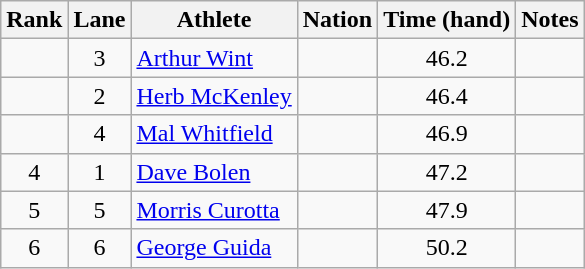<table class="wikitable sortable" style="text-align:center">
<tr>
<th>Rank</th>
<th>Lane</th>
<th>Athlete</th>
<th>Nation</th>
<th>Time (hand)</th>
<th>Notes</th>
</tr>
<tr>
<td></td>
<td>3</td>
<td align=left><a href='#'>Arthur Wint</a></td>
<td align=left></td>
<td>46.2</td>
<td></td>
</tr>
<tr>
<td></td>
<td>2</td>
<td align=left><a href='#'>Herb McKenley</a></td>
<td align=left></td>
<td>46.4</td>
<td></td>
</tr>
<tr>
<td></td>
<td>4</td>
<td align=left><a href='#'>Mal Whitfield</a></td>
<td align=left></td>
<td>46.9</td>
<td></td>
</tr>
<tr>
<td>4</td>
<td>1</td>
<td align=left><a href='#'>Dave Bolen</a></td>
<td align=left></td>
<td>47.2</td>
<td></td>
</tr>
<tr>
<td>5</td>
<td>5</td>
<td align=left><a href='#'>Morris Curotta</a></td>
<td align=left></td>
<td>47.9</td>
<td></td>
</tr>
<tr>
<td>6</td>
<td>6</td>
<td align=left><a href='#'>George Guida</a></td>
<td align=left></td>
<td>50.2</td>
<td></td>
</tr>
</table>
